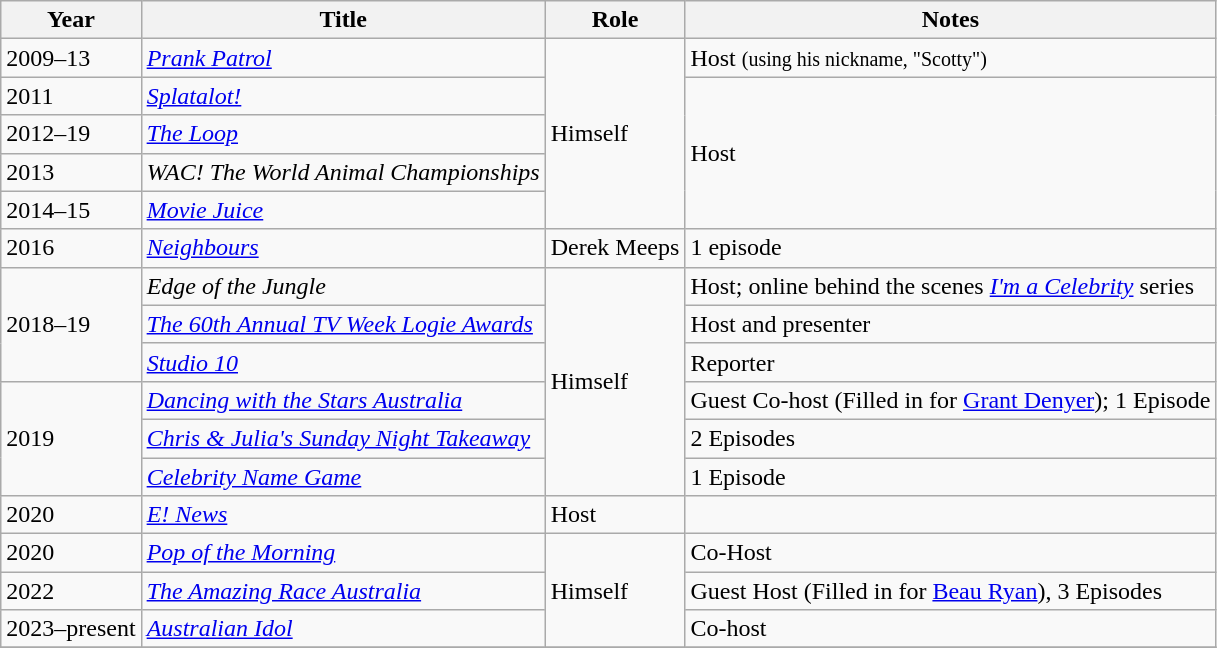<table class="wikitable sortable">
<tr>
<th>Year</th>
<th>Title</th>
<th>Role</th>
<th class="unsortable">Notes</th>
</tr>
<tr>
<td>2009–13</td>
<td><em><a href='#'>Prank Patrol</a></em></td>
<td rowspan="5">Himself</td>
<td>Host <small>(using his nickname, "Scotty")</small></td>
</tr>
<tr>
<td>2011</td>
<td><em><a href='#'>Splatalot!</a></em></td>
<td rowspan="4">Host</td>
</tr>
<tr>
<td>2012–19</td>
<td><em><a href='#'>The Loop</a></em></td>
</tr>
<tr>
<td>2013</td>
<td><em>WAC! The World Animal Championships</em></td>
</tr>
<tr>
<td>2014–15</td>
<td><em><a href='#'>Movie Juice</a></em></td>
</tr>
<tr>
<td>2016</td>
<td><em><a href='#'>Neighbours</a></em></td>
<td>Derek Meeps</td>
<td>1 episode</td>
</tr>
<tr>
<td rowspan="3">2018–19</td>
<td><em>Edge of the Jungle</em></td>
<td rowspan="6">Himself</td>
<td>Host; online behind the scenes <em><a href='#'>I'm a Celebrity</a></em> series</td>
</tr>
<tr>
<td><em><a href='#'>The 60th Annual TV Week Logie Awards</a></em></td>
<td>Host and presenter</td>
</tr>
<tr>
<td><em><a href='#'>Studio 10</a></em></td>
<td>Reporter</td>
</tr>
<tr>
<td rowspan="3">2019</td>
<td><em><a href='#'>Dancing with the Stars Australia</a></em></td>
<td>Guest Co-host (Filled in for <a href='#'>Grant Denyer</a>); 1 Episode</td>
</tr>
<tr>
<td><em><a href='#'>Chris & Julia's Sunday Night Takeaway</a></em></td>
<td>2 Episodes</td>
</tr>
<tr>
<td><em><a href='#'>Celebrity Name Game</a></em></td>
<td>1 Episode</td>
</tr>
<tr>
<td>2020</td>
<td><em><a href='#'>E! News</a></em></td>
<td>Host</td>
<td></td>
</tr>
<tr>
<td>2020</td>
<td><em><a href='#'>Pop of the Morning</a></em></td>
<td rowspan="3">Himself</td>
<td>Co-Host</td>
</tr>
<tr>
<td>2022</td>
<td><em><a href='#'>The Amazing Race Australia</a></em></td>
<td>Guest Host (Filled in for <a href='#'>Beau Ryan</a>), 3 Episodes</td>
</tr>
<tr>
<td>2023–present</td>
<td><em><a href='#'>Australian Idol</a></em></td>
<td>Co-host</td>
</tr>
<tr>
</tr>
</table>
